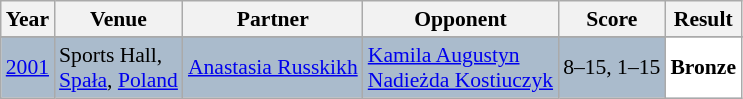<table class="sortable wikitable" style="font-size: 90%;">
<tr>
<th>Year</th>
<th>Venue</th>
<th>Partner</th>
<th>Opponent</th>
<th>Score</th>
<th>Result</th>
</tr>
<tr>
</tr>
<tr style="background:#AABBCC">
<td align="center"><a href='#'>2001</a></td>
<td align="left">Sports Hall,<br><a href='#'>Spała</a>, <a href='#'>Poland</a></td>
<td align="left"> <a href='#'>Anastasia Russkikh</a></td>
<td align="left"> <a href='#'>Kamila Augustyn</a><br> <a href='#'>Nadieżda Kostiuczyk</a></td>
<td align="left">8–15, 1–15</td>
<td style="text-align:left; background:white"> <strong>Bronze</strong></td>
</tr>
</table>
